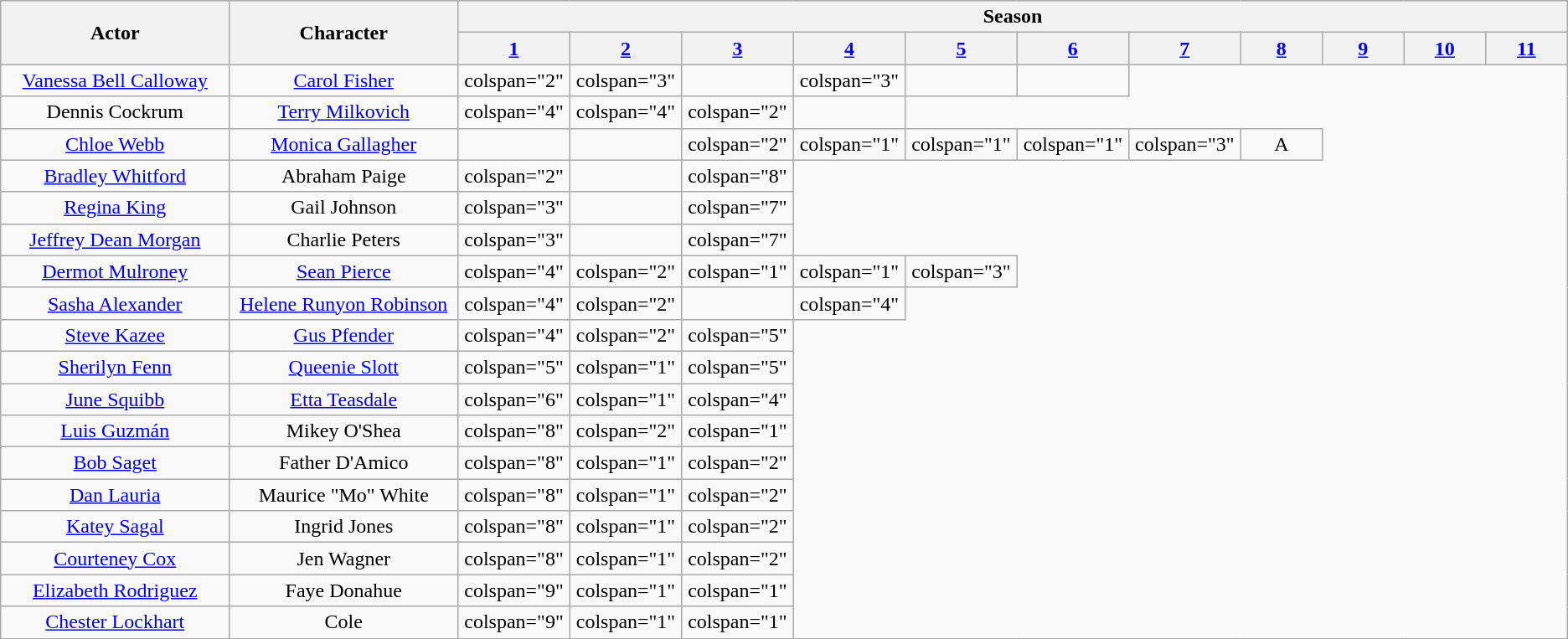<table class="wikitable plainrowheaders" style="text-align:center">
<tr>
<th rowspan="2" width="14%" scope="col">Actor</th>
<th rowspan="2" width="14%" scope="col">Character</th>
<th rowspan="1" colspan="11">Season</th>
</tr>
<tr>
<th scope="col" style="width:5%;"><a href='#'>1</a></th>
<th scope="col" style="width:5%;"><a href='#'>2</a></th>
<th scope="col" style="width:5%;"><a href='#'>3</a></th>
<th scope="col" style="width:5%;"><a href='#'>4</a></th>
<th scope="col" style="width:5%;"><a href='#'>5</a></th>
<th scope="col" style="width:5%;"><a href='#'>6</a></th>
<th scope="col" style="width:5%;"><a href='#'>7</a></th>
<th scope="col" style="width:5%;"><a href='#'>8</a></th>
<th scope="col" style="width:5%;"><a href='#'>9</a></th>
<th scope="col" style="width:5%;"><a href='#'>10</a></th>
<th scope="col" style="width:5%;"><a href='#'>11</a></th>
</tr>
<tr>
<td><a href='#'>Vanessa Bell Calloway</a></td>
<td><a href='#'>Carol Fisher</a></td>
<td>colspan="2" </td>
<td>colspan="3" </td>
<td></td>
<td>colspan="3" </td>
<td></td>
<td></td>
</tr>
<tr>
<td>Dennis Cockrum</td>
<td><a href='#'>Terry Milkovich</a></td>
<td>colspan="4" </td>
<td>colspan="4" </td>
<td>colspan="2" </td>
<td></td>
</tr>
<tr>
<td><a href='#'>Chloe Webb</a></td>
<td><a href='#'>Monica Gallagher</a></td>
<td></td>
<td></td>
<td>colspan="2" </td>
<td>colspan="1" </td>
<td>colspan="1" </td>
<td>colspan="1" </td>
<td>colspan="3" </td>
<td colspan="1" Archive footage>A</td>
</tr>
<tr>
<td><a href='#'>Bradley Whitford</a></td>
<td>Abraham Paige</td>
<td>colspan="2" </td>
<td></td>
<td>colspan="8" </td>
</tr>
<tr>
<td><a href='#'>Regina King</a></td>
<td>Gail Johnson</td>
<td>colspan="3" </td>
<td></td>
<td>colspan="7" </td>
</tr>
<tr>
<td><a href='#'>Jeffrey Dean Morgan</a></td>
<td>Charlie Peters</td>
<td>colspan="3" </td>
<td></td>
<td>colspan="7" </td>
</tr>
<tr>
<td><a href='#'>Dermot Mulroney</a></td>
<td><a href='#'>Sean Pierce</a></td>
<td>colspan="4" </td>
<td>colspan="2" </td>
<td>colspan="1" </td>
<td>colspan="1" </td>
<td>colspan="3" </td>
</tr>
<tr>
<td><a href='#'>Sasha Alexander</a></td>
<td><a href='#'>Helene Runyon Robinson</a></td>
<td>colspan="4" </td>
<td>colspan="2" </td>
<td></td>
<td>colspan="4"  </td>
</tr>
<tr>
<td><a href='#'>Steve Kazee</a></td>
<td><a href='#'>Gus Pfender</a></td>
<td>colspan="4" </td>
<td>colspan="2" </td>
<td>colspan="5" </td>
</tr>
<tr>
<td><a href='#'>Sherilyn Fenn</a></td>
<td><a href='#'>Queenie Slott</a></td>
<td>colspan="5" </td>
<td>colspan="1" </td>
<td>colspan="5" </td>
</tr>
<tr>
<td><a href='#'>June Squibb</a></td>
<td><a href='#'>Etta Teasdale</a></td>
<td>colspan="6" </td>
<td>colspan="1" </td>
<td>colspan="4" </td>
</tr>
<tr>
<td><a href='#'>Luis Guzmán</a></td>
<td>Mikey O'Shea</td>
<td>colspan="8" </td>
<td>colspan="2" </td>
<td>colspan="1" </td>
</tr>
<tr>
<td><a href='#'>Bob Saget</a></td>
<td>Father D'Amico</td>
<td>colspan="8" </td>
<td>colspan="1" </td>
<td>colspan="2" </td>
</tr>
<tr>
<td><a href='#'>Dan Lauria</a></td>
<td>Maurice "Mo" White</td>
<td>colspan="8" </td>
<td>colspan="1" </td>
<td>colspan="2" </td>
</tr>
<tr>
<td><a href='#'>Katey Sagal</a></td>
<td>Ingrid Jones</td>
<td>colspan="8" </td>
<td>colspan="1" </td>
<td>colspan="2" </td>
</tr>
<tr>
<td><a href='#'>Courteney Cox</a></td>
<td>Jen Wagner</td>
<td>colspan="8" </td>
<td>colspan="1" </td>
<td>colspan="2" </td>
</tr>
<tr>
<td><a href='#'>Elizabeth Rodriguez</a></td>
<td>Faye Donahue</td>
<td>colspan="9" </td>
<td>colspan="1" </td>
<td>colspan="1" </td>
</tr>
<tr>
<td><a href='#'>Chester Lockhart</a></td>
<td>Cole</td>
<td>colspan="9" </td>
<td>colspan="1" </td>
<td>colspan="1" </td>
</tr>
<tr>
</tr>
</table>
